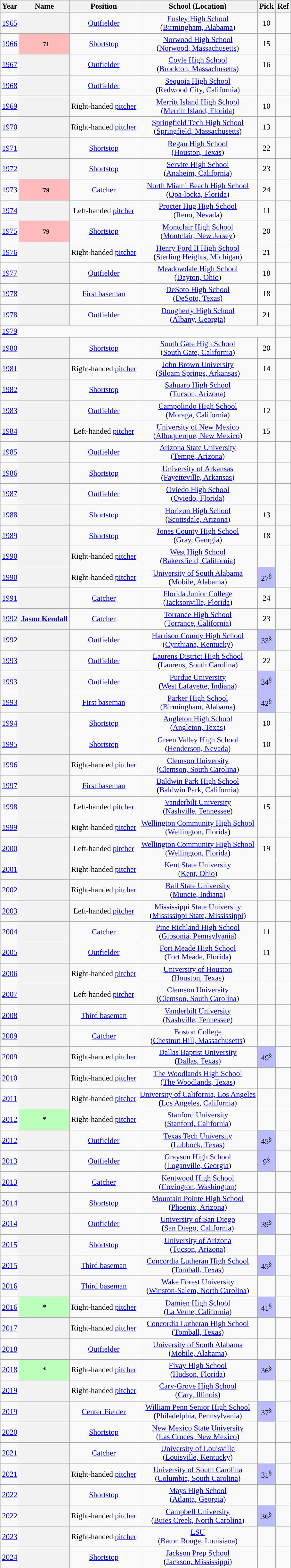<table class="wikitable sortable plainrowheaders" style="text-align:center;" border="1">
<tr>
<th scope="col">Year</th>
<th scope="col">Name</th>
<th scope="col">Position</th>
<th scope="col" class="unsortable">School (Location)</th>
<th scope="col">Pick</th>
<th scope="col" class="unsortable">Ref</th>
</tr>
<tr>
<td><a href='#'>1965</a></td>
<th scope="row" style="text-align: center;"></th>
<td><a href='#'>Outfielder</a></td>
<td><a href='#'>Ensley High School</a><br>(<a href='#'>Birmingham, Alabama</a>)</td>
<td>10</td>
<td></td>
</tr>
<tr>
<td><a href='#'>1966</a></td>
<th scope="row" style="background-color:#ffbbbb; text-align: center;"> <small>'71</small></th>
<td><a href='#'>Shortstop</a></td>
<td><a href='#'>Norwood High School</a><br>(<a href='#'>Norwood, Massachusetts</a>)</td>
<td>15</td>
<td></td>
</tr>
<tr>
<td><a href='#'>1967</a></td>
<th scope="row" style="text-align: center;"></th>
<td><a href='#'>Outfielder</a></td>
<td><a href='#'>Coyle High School</a><br>(<a href='#'>Brockton, Massachusetts</a>)</td>
<td>16</td>
<td></td>
</tr>
<tr>
<td><a href='#'>1968</a></td>
<th scope="row" style="text-align: center;"></th>
<td><a href='#'>Outfielder</a></td>
<td><a href='#'>Sequoia High School</a><br>(<a href='#'>Redwood City, California</a>)</td>
<td></td>
<td></td>
</tr>
<tr>
<td><a href='#'>1969</a></td>
<th scope="row" style="text-align: center;"></th>
<td>Right-handed <a href='#'>pitcher</a></td>
<td><a href='#'>Merritt Island High School</a><br>(<a href='#'>Merritt Island, Florida</a>)</td>
<td>10</td>
<td></td>
</tr>
<tr>
<td><a href='#'>1970</a></td>
<th scope="row" style="text-align: center;"></th>
<td>Right-handed <a href='#'>pitcher</a></td>
<td><a href='#'>Springfield Tech High School</a><br>(<a href='#'>Springfield, Massachusetts</a>)</td>
<td>13</td>
<td></td>
</tr>
<tr>
<td><a href='#'>1971</a></td>
<th scope="row" style="text-align: center;"></th>
<td><a href='#'>Shortstop</a></td>
<td><a href='#'>Regan High School</a> <br>(<a href='#'>Houston, Texas</a>)</td>
<td>22</td>
<td></td>
</tr>
<tr>
<td><a href='#'>1972</a></td>
<th scope="row" style="text-align: center;"></th>
<td><a href='#'>Shortstop</a></td>
<td><a href='#'>Servite High School</a><br>(<a href='#'>Anaheim, California</a>)</td>
<td>23</td>
<td></td>
</tr>
<tr>
<td><a href='#'>1973</a></td>
<th scope="row" style="background-color:#ffbbbb; text-align: center;"> <small>'79</small></th>
<td><a href='#'>Catcher</a></td>
<td><a href='#'>North Miami Beach High School</a><br>(<a href='#'>Opa-locka, Florida</a>)</td>
<td>24</td>
<td></td>
</tr>
<tr>
<td><a href='#'>1974</a></td>
<th scope="row" style="text-align: center;"></th>
<td>Left-handed <a href='#'>pitcher</a></td>
<td><a href='#'>Procter Hug High School</a><br>(<a href='#'>Reno, Nevada</a>)</td>
<td>11</td>
<td></td>
</tr>
<tr>
<td><a href='#'>1975</a></td>
<th scope="row" style="background-color:#ffbbbb; text-align: center;"> <small>'79</small></th>
<td><a href='#'>Shortstop</a></td>
<td><a href='#'>Montclair High School</a><br>(<a href='#'>Montclair, New Jersey</a>)</td>
<td>20</td>
<td></td>
</tr>
<tr>
<td><a href='#'>1976</a></td>
<th scope="row" style="text-align: center;"></th>
<td>Right-handed <a href='#'>pitcher</a></td>
<td><a href='#'>Henry Ford II High School</a><br>(<a href='#'>Sterling Heights, Michigan</a>)</td>
<td>21</td>
<td></td>
</tr>
<tr>
<td><a href='#'>1977</a></td>
<th scope="row" style="text-align: center;"></th>
<td><a href='#'>Outfielder</a></td>
<td><a href='#'>Meadowdale High School</a><br>(<a href='#'>Dayton, Ohio</a>)</td>
<td>18</td>
<td></td>
</tr>
<tr>
<td><a href='#'>1978</a></td>
<th scope="row" style="text-align: center;"></th>
<td><a href='#'>First baseman</a></td>
<td><a href='#'>DeSoto High School</a><br>(<a href='#'>DeSoto, Texas</a>)</td>
<td>18</td>
<td></td>
</tr>
<tr>
<td><a href='#'>1978</a></td>
<th scope="row" style="text-align: center;"></th>
<td><a href='#'>Outfielder</a></td>
<td><a href='#'>Dougherty High School</a><br>(<a href='#'>Albany, Georgia</a>)</td>
<td>21</td>
<td></td>
</tr>
<tr>
<td><a href='#'>1979</a></td>
<td colspan="4"></td>
<td></td>
</tr>
<tr>
<td><a href='#'>1980</a></td>
<th scope="row" style="text-align: center;"></th>
<td><a href='#'>Shortstop</a></td>
<td><a href='#'>South Gate High School</a><br>(<a href='#'>South Gate, California</a>)</td>
<td>20</td>
<td></td>
</tr>
<tr>
<td><a href='#'>1981</a></td>
<th scope="row" style="text-align: center;"></th>
<td>Right-handed <a href='#'>pitcher</a></td>
<td><a href='#'>John Brown University</a><br>(<a href='#'>Siloam Springs, Arkansas</a>)</td>
<td>14</td>
<td></td>
</tr>
<tr>
<td><a href='#'>1982</a></td>
<th scope="row" style="text-align: center;"></th>
<td><a href='#'>Shortstop</a></td>
<td><a href='#'>Sahuaro High School</a><br>(<a href='#'>Tucson, Arizona</a>)</td>
<td></td>
<td></td>
</tr>
<tr>
<td><a href='#'>1983</a></td>
<th scope="row" style="text-align: center;"></th>
<td><a href='#'>Outfielder</a></td>
<td><a href='#'>Campolindo High School</a><br>(<a href='#'>Moraga, California</a>)</td>
<td>12</td>
<td></td>
</tr>
<tr>
<td><a href='#'>1984</a></td>
<th scope="row" style="text-align: center;"></th>
<td>Left-handed <a href='#'>pitcher</a></td>
<td><a href='#'>University of New Mexico</a><br>(<a href='#'>Albuquerque, New Mexico</a>)</td>
<td>15</td>
<td></td>
</tr>
<tr>
<td><a href='#'>1985</a></td>
<th scope="row" style="text-align: center;"></th>
<td><a href='#'>Outfielder</a></td>
<td><a href='#'>Arizona State University</a><br>(<a href='#'>Tempe, Arizona</a>)</td>
<td></td>
<td></td>
</tr>
<tr>
<td><a href='#'>1986</a></td>
<th scope="row" style="text-align: center;"></th>
<td><a href='#'>Shortstop</a></td>
<td><a href='#'>University of Arkansas</a><br>(<a href='#'>Fayetteville, Arkansas</a>)</td>
<td></td>
<td></td>
</tr>
<tr>
<td><a href='#'>1987</a></td>
<th scope="row" style="text-align: center;"></th>
<td><a href='#'>Outfielder</a></td>
<td><a href='#'>Oviedo High School</a><br>(<a href='#'>Oviedo, Florida</a>)</td>
<td></td>
<td></td>
</tr>
<tr>
<td><a href='#'>1988</a></td>
<th scope="row" style="text-align: center;"></th>
<td><a href='#'>Shortstop</a></td>
<td><a href='#'>Horizon High School</a><br>(<a href='#'>Scottsdale, Arizona</a>)</td>
<td>13</td>
<td></td>
</tr>
<tr>
<td><a href='#'>1989</a></td>
<th scope="row" style="text-align: center;"></th>
<td><a href='#'>Shortstop</a></td>
<td><a href='#'>Jones County High School</a><br>(<a href='#'>Gray, Georgia</a>)</td>
<td>18</td>
<td></td>
</tr>
<tr>
<td><a href='#'>1990</a></td>
<th scope="row" style="text-align: center;"></th>
<td>Right-handed <a href='#'>pitcher</a></td>
<td><a href='#'>West High School</a><br>(<a href='#'>Bakersfield, California</a>)</td>
<td></td>
<td></td>
</tr>
<tr>
<td><a href='#'>1990</a></td>
<th scope="row" style="text-align: center;"></th>
<td>Right-handed <a href='#'>pitcher</a></td>
<td><a href='#'>University of South Alabama</a><br>(<a href='#'>Mobile, Alabama</a>)</td>
<td bgcolor="#bbbbff">27<sup>§</sup></td>
<td></td>
</tr>
<tr>
<td><a href='#'>1991</a></td>
<th scope="row" style="text-align: center;"></th>
<td><a href='#'>Catcher</a></td>
<td><a href='#'>Florida Junior College</a><br>(<a href='#'>Jacksonville, Florida</a>)</td>
<td>24</td>
<td></td>
</tr>
<tr>
<td><a href='#'>1992</a></td>
<th scope="row" style="text-align: center;"><a href='#'>Jason Kendall</a></th>
<td><a href='#'>Catcher</a></td>
<td><a href='#'>Torrance High School</a><br>(<a href='#'>Torrance, California</a>)</td>
<td>23</td>
<td></td>
</tr>
<tr>
<td><a href='#'>1992</a></td>
<th scope="row" style="text-align: center;"></th>
<td><a href='#'>Outfielder</a></td>
<td><a href='#'>Harrison County High School</a><br>(<a href='#'>Cynthiana, Kentucky</a>)</td>
<td bgcolor="#bbbbff">33<sup>§</sup></td>
<td></td>
</tr>
<tr>
<td><a href='#'>1993</a></td>
<th scope="row" style="text-align: center;"></th>
<td><a href='#'>Outfielder</a></td>
<td><a href='#'>Laurens District High School</a><br>(<a href='#'>Laurens, South Carolina</a>)</td>
<td>22</td>
<td></td>
</tr>
<tr>
<td><a href='#'>1993</a></td>
<th scope="row" style="text-align: center;"></th>
<td><a href='#'>Outfielder</a></td>
<td><a href='#'>Purdue University</a><br>(<a href='#'>West Lafayette, Indiana</a>)</td>
<td bgcolor="#bbbbff">34<sup>§</sup></td>
<td></td>
</tr>
<tr>
<td><a href='#'>1993</a></td>
<th scope="row" style="text-align: center;"></th>
<td><a href='#'>First baseman</a></td>
<td><a href='#'>Parker High School</a><br>(<a href='#'>Birmingham, Alabama</a>)</td>
<td bgcolor="#bbbbff">42<sup>§</sup></td>
<td></td>
</tr>
<tr>
<td><a href='#'>1994</a></td>
<th scope="row" style="text-align: center;"></th>
<td><a href='#'>Shortstop</a></td>
<td><a href='#'>Angleton High School</a><br>(<a href='#'>Angleton, Texas</a>)</td>
<td>10</td>
<td></td>
</tr>
<tr>
<td><a href='#'>1995</a></td>
<th scope="row" style="text-align: center;"></th>
<td><a href='#'>Shortstop</a></td>
<td><a href='#'>Green Valley High School</a><br>(<a href='#'>Henderson, Nevada</a>)</td>
<td>10</td>
<td></td>
</tr>
<tr>
<td><a href='#'>1996</a></td>
<th scope="row" style="text-align: center;"></th>
<td>Right-handed <a href='#'>pitcher</a></td>
<td><a href='#'>Clemson University</a><br>(<a href='#'>Clemson, South Carolina</a>)</td>
<td></td>
<td></td>
</tr>
<tr>
<td><a href='#'>1997</a></td>
<th scope="row" style="text-align: center;"></th>
<td><a href='#'>First baseman</a></td>
<td><a href='#'>Baldwin Park High School</a><br>(<a href='#'>Baldwin Park, California</a>)</td>
<td></td>
<td></td>
</tr>
<tr>
<td><a href='#'>1998</a></td>
<th scope="row" style="text-align: center;"></th>
<td>Left-handed <a href='#'>pitcher</a></td>
<td><a href='#'>Vanderbilt University</a><br>(<a href='#'>Nashville, Tennessee</a>)</td>
<td>15</td>
<td></td>
</tr>
<tr>
<td><a href='#'>1999</a></td>
<th scope="row" style="text-align: center;"></th>
<td>Right-handed <a href='#'>pitcher</a></td>
<td><a href='#'>Wellington Community High School</a><br>(<a href='#'>Wellington, Florida</a>)</td>
<td></td>
<td></td>
</tr>
<tr>
<td><a href='#'>2000</a></td>
<th scope="row" style="text-align: center;"></th>
<td>Left-handed <a href='#'>pitcher</a></td>
<td><a href='#'>Wellington Community High School</a><br>(<a href='#'>Wellington, Florida</a>)</td>
<td>19</td>
<td></td>
</tr>
<tr>
<td><a href='#'>2001</a></td>
<th scope="row" style="text-align: center;"></th>
<td>Right-handed <a href='#'>pitcher</a></td>
<td><a href='#'>Kent State University</a><br>(<a href='#'>Kent, Ohio</a>)</td>
<td></td>
<td></td>
</tr>
<tr>
<td><a href='#'>2002</a></td>
<th scope="row" style="text-align: center;"></th>
<td>Right-handed <a href='#'>pitcher</a></td>
<td><a href='#'>Ball State University</a><br>(<a href='#'>Muncie, Indiana</a>)</td>
<td></td>
<td></td>
</tr>
<tr>
<td><a href='#'>2003</a></td>
<th scope="row" style="text-align: center;"></th>
<td>Left-handed <a href='#'>pitcher</a></td>
<td><a href='#'>Mississippi State University</a><br>(<a href='#'>Mississippi State, Mississippi</a>)</td>
<td></td>
<td></td>
</tr>
<tr>
<td><a href='#'>2004</a></td>
<th scope="row" style="text-align: center;"></th>
<td><a href='#'>Catcher</a></td>
<td><a href='#'>Pine Richland High School</a><br>(<a href='#'>Gibsonia, Pennsylvania</a>)</td>
<td>11</td>
<td></td>
</tr>
<tr>
<td><a href='#'>2005</a></td>
<th scope="row" style="text-align: center;"></th>
<td><a href='#'>Outfielder</a></td>
<td><a href='#'>Fort Meade High School</a><br>(<a href='#'>Fort Meade, Florida</a>)</td>
<td>11</td>
<td></td>
</tr>
<tr>
<td><a href='#'>2006</a></td>
<th scope="row" style="text-align: center;"></th>
<td>Right-handed <a href='#'>pitcher</a></td>
<td><a href='#'>University of Houston</a><br>(<a href='#'>Houston, Texas</a>)</td>
<td></td>
<td></td>
</tr>
<tr>
<td><a href='#'>2007</a></td>
<th scope="row" style="text-align: center;"></th>
<td>Left-handed <a href='#'>pitcher</a></td>
<td><a href='#'>Clemson University</a><br>(<a href='#'>Clemson, South Carolina</a>)</td>
<td></td>
<td></td>
</tr>
<tr>
<td><a href='#'>2008</a></td>
<th scope="row" style="text-align: center;"></th>
<td><a href='#'>Third baseman</a></td>
<td><a href='#'>Vanderbilt University</a><br>(<a href='#'>Nashville, Tennessee</a>)</td>
<td></td>
<td></td>
</tr>
<tr>
<td><a href='#'>2009</a></td>
<th scope="row" style="text-align: center;"></th>
<td><a href='#'>Catcher</a></td>
<td><a href='#'>Boston College</a><br>(<a href='#'>Chestnut Hill, Massachusetts</a>)</td>
<td></td>
<td></td>
</tr>
<tr>
<td><a href='#'>2009</a></td>
<th scope="row" style="text-align: center;"></th>
<td>Right-handed <a href='#'>pitcher</a></td>
<td><a href='#'>Dallas Baptist University</a><br>(<a href='#'>Dallas, Texas</a>)</td>
<td bgcolor="#bbbbff">49<sup>§</sup></td>
<td></td>
</tr>
<tr>
<td><a href='#'>2010</a></td>
<th scope="row" style="text-align: center;"></th>
<td>Right-handed <a href='#'>pitcher</a></td>
<td><a href='#'>The Woodlands High School</a><br>(<a href='#'>The Woodlands, Texas</a>)</td>
<td></td>
<td></td>
</tr>
<tr>
<td><a href='#'>2011</a></td>
<th scope="row" style="text-align: center;"></th>
<td>Right-handed <a href='#'>pitcher</a></td>
<td><a href='#'>University of California, Los Angeles</a><br>(<a href='#'>Los Angeles</a>, <a href='#'>California</a>)</td>
<td></td>
<td></td>
</tr>
<tr>
<td><a href='#'>2012</a></td>
<th scope="row" style="background-color:#bbffbb; text-align: center;">*</th>
<td>Right-handed <a href='#'>pitcher</a></td>
<td><a href='#'>Stanford University</a><br>(<a href='#'>Stanford, California</a>)</td>
<td></td>
<td></td>
</tr>
<tr>
<td><a href='#'>2012</a></td>
<th scope="row" style="text-align: center;"></th>
<td><a href='#'>Outfielder</a></td>
<td><a href='#'>Texas Tech University</a><br>(<a href='#'>Lubbock, Texas</a>)</td>
<td bgcolor="#bbbbff">45<sup>§</sup></td>
<td></td>
</tr>
<tr>
<td><a href='#'>2013</a></td>
<th scope="row" style="text-align: center;"></th>
<td><a href='#'>Outfielder</a></td>
<td><a href='#'>Grayson High School</a><br>(<a href='#'>Loganville, Georgia</a>)</td>
<td bgcolor="#bbbbff">9<sup>§</sup></td>
<td></td>
</tr>
<tr>
<td><a href='#'>2013</a></td>
<th scope="row" style="text-align: center;"></th>
<td><a href='#'>Catcher</a></td>
<td><a href='#'>Kentwood High School</a><br>(<a href='#'>Covington, Washington</a>)</td>
<td></td>
<td></td>
</tr>
<tr>
<td><a href='#'>2014</a></td>
<th scope="row" style="text-align: center;"></th>
<td><a href='#'>Shortstop</a></td>
<td><a href='#'>Mountain Pointe High School</a><br>(<a href='#'>Phoenix, Arizona</a>)</td>
<td></td>
<td></td>
</tr>
<tr>
<td><a href='#'>2014</a></td>
<th scope="row" style="text-align: center;"></th>
<td><a href='#'>Outfielder</a></td>
<td><a href='#'>University of San Diego</a><br>(<a href='#'>San Diego, California</a>)</td>
<td bgcolor="#bbbbff">39<sup>§</sup></td>
<td></td>
</tr>
<tr>
<td><a href='#'>2015</a></td>
<th scope="row" style="text-align: center;"></th>
<td><a href='#'>Shortstop</a></td>
<td><a href='#'>University of Arizona</a><br>(<a href='#'>Tucson, Arizona</a>)</td>
<td></td>
<td></td>
</tr>
<tr>
<td><a href='#'>2015</a></td>
<th scope="row" style="text-align: center;"></th>
<td><a href='#'>Third baseman</a></td>
<td><a href='#'>Concordia Lutheran High School</a><br>(<a href='#'>Tomball, Texas</a>)</td>
<td bgcolor="#bbbbff">45<sup>§</sup></td>
<td></td>
</tr>
<tr>
<td><a href='#'>2016</a></td>
<th scope="row" style="text-align: center;"></th>
<td><a href='#'>Third baseman</a></td>
<td><a href='#'>Wake Forest University</a><br>(<a href='#'>Winston-Salem, North Carolina</a>)</td>
<td></td>
<td></td>
</tr>
<tr>
<td><a href='#'>2016</a></td>
<th scope="row" style="background-color:#bbffbb; text-align: center;">*</th>
<td>Right-handed <a href='#'>pitcher</a></td>
<td><a href='#'>Damien High School</a><br>(<a href='#'>La Verne, California</a>)</td>
<td bgcolor="#bbbbff">41<sup>§</sup></td>
<td></td>
</tr>
<tr>
<td><a href='#'>2017</a></td>
<th scope="row" style="text-align: center;"></th>
<td>Right-handed <a href='#'>pitcher</a></td>
<td><a href='#'>Concordia Lutheran High School</a><br>(<a href='#'>Tomball, Texas</a>)</td>
<td></td>
<td></td>
</tr>
<tr>
<td><a href='#'>2018</a></td>
<th scope="row" style="text-align: center;"></th>
<td><a href='#'>Outfielder</a></td>
<td><a href='#'>University of South Alabama</a><br>(<a href='#'>Mobile, Alabama</a>)</td>
<td></td>
<td></td>
</tr>
<tr>
<td><a href='#'>2018</a></td>
<th scope="row" style="background-color:#bbffbb; text-align: center;">*</th>
<td>Right-handed <a href='#'>pitcher</a></td>
<td><a href='#'>Fivay High School</a><br>(<a href='#'>Hudson, Florida</a>)</td>
<td bgcolor="#bbbbff">36<sup>§</sup></td>
<td></td>
</tr>
<tr>
<td><a href='#'>2019</a></td>
<th scope="row" style="text-align: center;"></th>
<td>Right-handed <a href='#'>pitcher</a></td>
<td><a href='#'>Cary-Grove High School</a><br>(<a href='#'>Cary, Illinois</a>)</td>
<td></td>
<td></td>
</tr>
<tr>
<td><a href='#'>2019</a></td>
<th scope="row" style="text-align: center;"></th>
<td><a href='#'>Center Fielder</a></td>
<td><a href='#'>William Penn Senior High School</a><br>(<a href='#'>Philadelphia, Pennsylvania</a>)</td>
<td bgcolor="#bbbbff">37<sup>§</sup></td>
<td></td>
</tr>
<tr>
<td><a href='#'>2020</a></td>
<th scope="row" style="text-align: center;"></th>
<td><a href='#'>Shortstop</a></td>
<td><a href='#'>New Mexico State University</a><br>(<a href='#'>Las Cruces, New Mexico</a>)</td>
<td></td>
<td></td>
</tr>
<tr>
<td><a href='#'>2021</a></td>
<th scope="row" style="text-align: center;"></th>
<td><a href='#'>Catcher</a></td>
<td><a href='#'>University of Louisville</a><br>(<a href='#'>Louisville, Kentucky</a>)</td>
<td></td>
<td></td>
</tr>
<tr>
<td><a href='#'>2021</a></td>
<th scope="row" style="text-align: center;"></th>
<td>Right-handed <a href='#'>pitcher</a></td>
<td><a href='#'>University of South Carolina</a><br>(<a href='#'>Columbia, South Carolina</a>)</td>
<td bgcolor="#bbbbff">31<sup>§</sup></td>
<td></td>
</tr>
<tr>
<td><a href='#'>2022</a></td>
<th scope="row" style="text-align: center;"></th>
<td><a href='#'>Shortstop</a></td>
<td><a href='#'>Mays High School</a><br>(<a href='#'>Atlanta, Georgia</a>)</td>
<td></td>
<td></td>
</tr>
<tr>
<td><a href='#'>2022</a></td>
<th scope="row" style="text-align: center;"></th>
<td>Right-handed <a href='#'>pitcher</a></td>
<td><a href='#'>Campbell University</a><br>(<a href='#'>Buies Creek, North Carolina</a>)</td>
<td bgcolor="#bbbbff">36<sup>§</sup></td>
<td></td>
</tr>
<tr>
<td><a href='#'>2023</a></td>
<th scope="row" style="text-align: center;"></th>
<td>Right-handed <a href='#'>pitcher</a></td>
<td><a href='#'>LSU</a><br>(<a href='#'>Baton Rouge, Louisiana</a>)</td>
<td></td>
<td></td>
</tr>
<tr>
<td><a href='#'>2024</a></td>
<th scope="row" style="text-align: center;"></th>
<td><a href='#'>Shortstop</a></td>
<td><a href='#'>Jackson Prep School</a><br>(<a href='#'>Jackson, Mississippi</a>)</td>
<td></td>
<td></td>
</tr>
</table>
